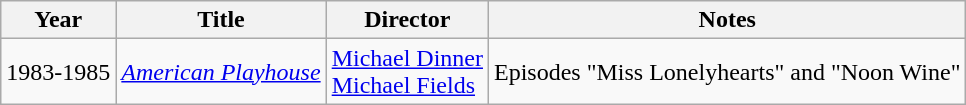<table class="wikitable">
<tr>
<th>Year</th>
<th>Title</th>
<th>Director</th>
<th>Notes</th>
</tr>
<tr>
<td>1983-1985</td>
<td><em><a href='#'>American Playhouse</a></em></td>
<td><a href='#'>Michael Dinner</a><br><a href='#'>Michael Fields</a></td>
<td>Episodes "Miss Lonelyhearts" and "Noon Wine"</td>
</tr>
</table>
